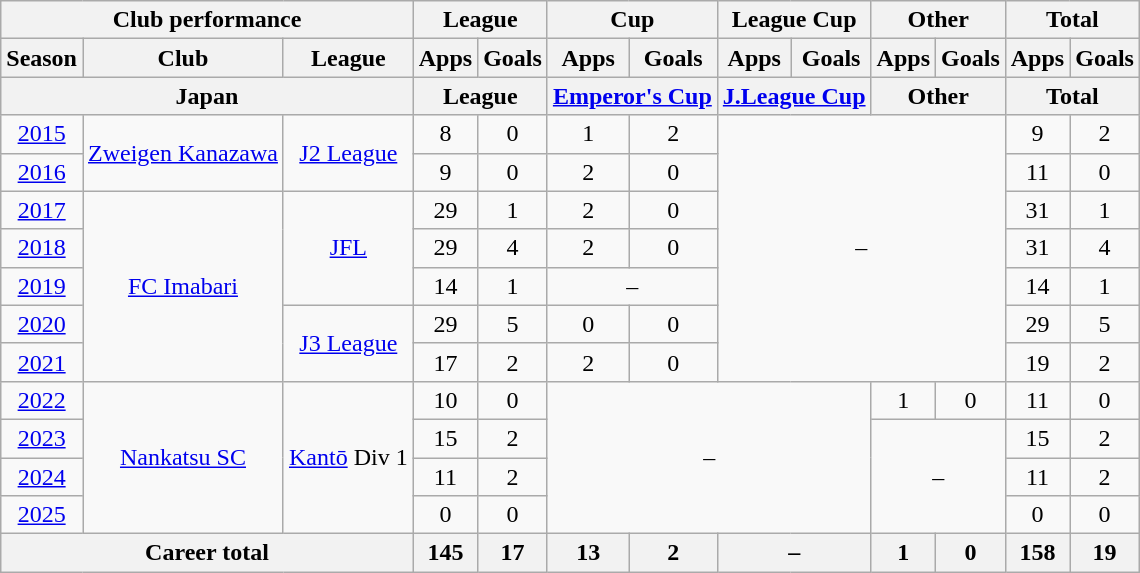<table class="wikitable" style="text-align:center;">
<tr>
<th colspan=3>Club performance</th>
<th colspan=2>League</th>
<th colspan=2>Cup</th>
<th colspan=2>League Cup</th>
<th colspan=2>Other</th>
<th colspan=2>Total</th>
</tr>
<tr>
<th>Season</th>
<th>Club</th>
<th>League</th>
<th>Apps</th>
<th>Goals</th>
<th>Apps</th>
<th>Goals</th>
<th>Apps</th>
<th>Goals</th>
<th>Apps</th>
<th>Goals</th>
<th>Apps</th>
<th>Goals</th>
</tr>
<tr>
<th colspan=3>Japan</th>
<th colspan=2>League</th>
<th colspan=2><a href='#'>Emperor's Cup</a></th>
<th colspan=2><a href='#'>J.League Cup</a></th>
<th colspan=2>Other</th>
<th colspan=2>Total</th>
</tr>
<tr>
<td><a href='#'>2015</a></td>
<td rowspan="2"><a href='#'>Zweigen Kanazawa</a></td>
<td rowspan="2"><a href='#'>J2 League</a></td>
<td>8</td>
<td>0</td>
<td>1</td>
<td>2</td>
<td rowspan="7" colspan="4">–</td>
<td>9</td>
<td>2</td>
</tr>
<tr>
<td><a href='#'>2016</a></td>
<td>9</td>
<td>0</td>
<td>2</td>
<td>0</td>
<td>11</td>
<td>0</td>
</tr>
<tr>
<td><a href='#'>2017</a></td>
<td rowspan="5"><a href='#'>FC Imabari</a></td>
<td rowspan="3"><a href='#'>JFL</a></td>
<td>29</td>
<td>1</td>
<td>2</td>
<td>0</td>
<td>31</td>
<td>1</td>
</tr>
<tr>
<td><a href='#'>2018</a></td>
<td>29</td>
<td>4</td>
<td>2</td>
<td>0</td>
<td>31</td>
<td>4</td>
</tr>
<tr>
<td><a href='#'>2019</a></td>
<td>14</td>
<td>1</td>
<td colspan="2">–</td>
<td>14</td>
<td>1</td>
</tr>
<tr>
<td><a href='#'>2020</a></td>
<td rowspan="2"><a href='#'>J3 League</a></td>
<td>29</td>
<td>5</td>
<td>0</td>
<td>0</td>
<td>29</td>
<td>5</td>
</tr>
<tr>
<td><a href='#'>2021</a></td>
<td>17</td>
<td>2</td>
<td>2</td>
<td>0</td>
<td>19</td>
<td>2</td>
</tr>
<tr>
<td><a href='#'>2022</a></td>
<td rowspan="4"><a href='#'>Nankatsu SC</a></td>
<td rowspan="4"><a href='#'>Kantō</a> Div 1</td>
<td>10</td>
<td>0</td>
<td rowspan="4" colspan="4">–</td>
<td>1</td>
<td>0</td>
<td>11</td>
<td>0</td>
</tr>
<tr>
<td><a href='#'>2023</a></td>
<td>15</td>
<td>2</td>
<td rowspan="3" colspan="2">–</td>
<td>15</td>
<td>2</td>
</tr>
<tr>
<td><a href='#'>2024</a></td>
<td>11</td>
<td>2</td>
<td>11</td>
<td>2</td>
</tr>
<tr>
<td><a href='#'>2025</a></td>
<td>0</td>
<td>0</td>
<td>0</td>
<td>0</td>
</tr>
<tr>
<th colspan=3>Career total</th>
<th>145</th>
<th>17</th>
<th>13</th>
<th>2</th>
<th colspan="2">–</th>
<th>1</th>
<th>0</th>
<th>158</th>
<th>19</th>
</tr>
</table>
